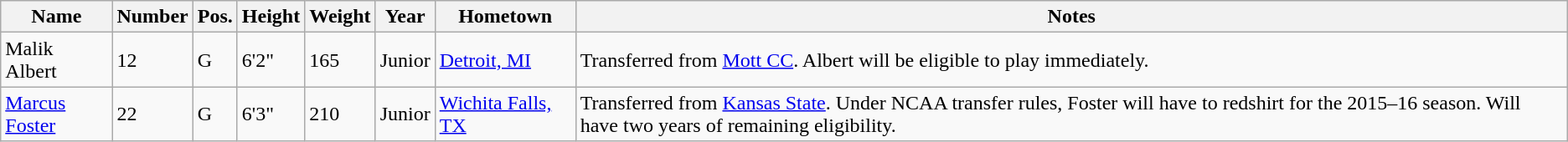<table class="wikitable sortable" border="1">
<tr>
<th>Name</th>
<th>Number</th>
<th>Pos.</th>
<th>Height</th>
<th>Weight</th>
<th>Year</th>
<th>Hometown</th>
<th class="unsortable">Notes</th>
</tr>
<tr>
<td sortname>Malik Albert</td>
<td>12</td>
<td>G</td>
<td>6'2"</td>
<td>165</td>
<td>Junior</td>
<td><a href='#'>Detroit, MI</a></td>
<td>Transferred from <a href='#'>Mott CC</a>. Albert will be eligible to play immediately.</td>
</tr>
<tr>
<td sortname><a href='#'>Marcus Foster</a></td>
<td>22</td>
<td>G</td>
<td>6'3"</td>
<td>210</td>
<td>Junior</td>
<td><a href='#'>Wichita Falls, TX</a></td>
<td>Transferred from <a href='#'>Kansas State</a>. Under NCAA transfer rules, Foster will have to redshirt for the 2015–16 season. Will have two years of remaining eligibility.</td>
</tr>
</table>
